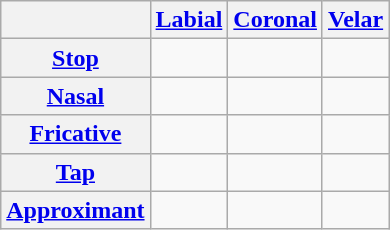<table class="wikitable" style="margin:autmargin:auto;">
<tr>
<th></th>
<th><a href='#'>Labial</a></th>
<th><a href='#'>Coronal</a></th>
<th><a href='#'>Velar</a></th>
</tr>
<tr style="text-align:center;">
<th><a href='#'>Stop</a></th>
<td></td>
<td> </td>
<td>  </td>
</tr>
<tr style="text-align:center;">
<th><a href='#'>Nasal</a></th>
<td></td>
<td></td>
<td></td>
</tr>
<tr style="text-align:center;">
<th><a href='#'>Fricative</a></th>
<td> </td>
<td></td>
<td></td>
</tr>
<tr style="text-align:center;">
<th><a href='#'>Tap</a></th>
<td></td>
<td></td>
<td></td>
</tr>
<tr style="text-align:center;">
<th><a href='#'>Approximant</a></th>
<td></td>
<td></td>
<td></td>
</tr>
</table>
